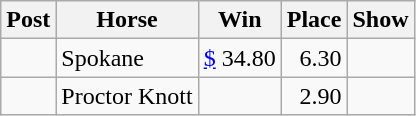<table class="wikitable" border="1">
<tr>
<th>Post</th>
<th>Horse</th>
<th>Win</th>
<th>Place</th>
<th>Show</th>
</tr>
<tr>
<td align="right"></td>
<td>Spokane</td>
<td align="right"><a href='#'>$</a> 34.80</td>
<td align="right">6.30</td>
<td align="right"></td>
</tr>
<tr>
<td align="right"></td>
<td>Proctor Knott</td>
<td></td>
<td align="right">2.90</td>
<td align="right"></td>
</tr>
</table>
